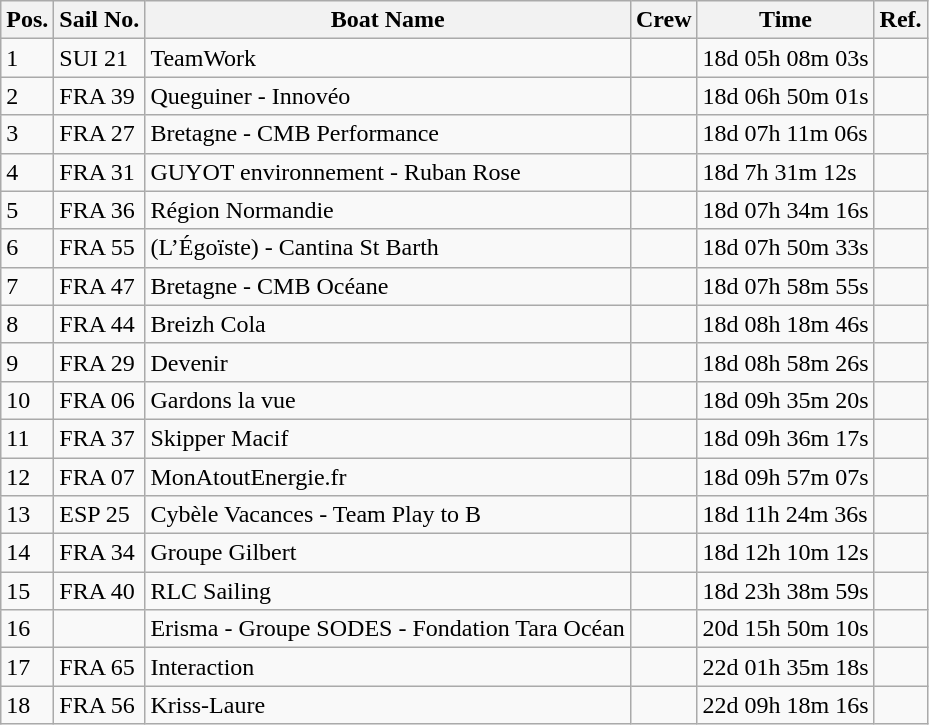<table class="wikitable sortable">
<tr>
<th>Pos.</th>
<th>Sail No.</th>
<th>Boat Name</th>
<th>Crew</th>
<th>Time</th>
<th>Ref.</th>
</tr>
<tr>
<td>1</td>
<td>SUI 21</td>
<td>TeamWork</td>
<td> <br>  </td>
<td>18d 05h 08m 03s</td>
<td></td>
</tr>
<tr>
<td>2</td>
<td>FRA 39</td>
<td>Queguiner - Innovéo</td>
<td> <br>  </td>
<td>18d 06h 50m 01s</td>
<td></td>
</tr>
<tr>
<td>3</td>
<td>FRA 27</td>
<td>Bretagne - CMB Performance</td>
<td> <br>  </td>
<td>18d 07h 11m 06s</td>
<td></td>
</tr>
<tr>
<td>4</td>
<td>FRA 31</td>
<td>GUYOT environnement - Ruban Rose</td>
<td> <br>  </td>
<td>18d 7h 31m 12s</td>
<td></td>
</tr>
<tr>
<td>5</td>
<td>FRA 36</td>
<td>Région Normandie</td>
<td> <br>  </td>
<td>18d 07h 34m 16s</td>
<td></td>
</tr>
<tr>
<td>6</td>
<td>FRA 55</td>
<td>(L’Égoïste) - Cantina St Barth</td>
<td> <br>  </td>
<td>18d 07h 50m 33s</td>
<td></td>
</tr>
<tr>
<td>7</td>
<td>FRA 47</td>
<td>Bretagne - CMB Océane</td>
<td> <br>  </td>
<td>18d 07h 58m 55s</td>
<td></td>
</tr>
<tr>
<td>8</td>
<td>FRA 44</td>
<td>Breizh Cola</td>
<td> <br>  </td>
<td>18d 08h 18m 46s</td>
<td></td>
</tr>
<tr>
<td>9</td>
<td>FRA 29</td>
<td>Devenir</td>
<td> <br>  </td>
<td>18d 08h 58m 26s</td>
<td></td>
</tr>
<tr>
<td>10</td>
<td>FRA 06</td>
<td>Gardons la vue</td>
<td> <br>  </td>
<td>18d 09h 35m 20s</td>
<td></td>
</tr>
<tr>
<td>11</td>
<td>FRA 37</td>
<td>Skipper Macif</td>
<td> <br>  </td>
<td>18d 09h 36m 17s</td>
<td></td>
</tr>
<tr>
<td>12</td>
<td>FRA 07</td>
<td>MonAtoutEnergie.fr</td>
<td> <br>  </td>
<td>18d 09h 57m 07s</td>
<td></td>
</tr>
<tr>
<td>13</td>
<td>ESP 25</td>
<td>Cybèle Vacances - Team Play to B</td>
<td> <br>  </td>
<td>18d 11h 24m 36s</td>
<td></td>
</tr>
<tr>
<td>14</td>
<td>FRA 34</td>
<td>Groupe Gilbert</td>
<td> <br>  </td>
<td>18d 12h 10m 12s</td>
<td></td>
</tr>
<tr>
<td>15</td>
<td>FRA 40</td>
<td>RLC Sailing</td>
<td> <br>  </td>
<td>18d 23h 38m 59s</td>
<td></td>
</tr>
<tr>
<td>16</td>
<td></td>
<td>Erisma - Groupe SODES - Fondation Tara Océan</td>
<td> <br>  </td>
<td>20d 15h 50m 10s</td>
<td></td>
</tr>
<tr>
<td>17</td>
<td>FRA 65</td>
<td>Interaction</td>
<td> <br>  </td>
<td>22d 01h 35m 18s</td>
<td></td>
</tr>
<tr>
<td>18</td>
<td>FRA 56</td>
<td>Kriss-Laure</td>
<td> <br>  </td>
<td>22d 09h 18m 16s</td>
<td></td>
</tr>
</table>
